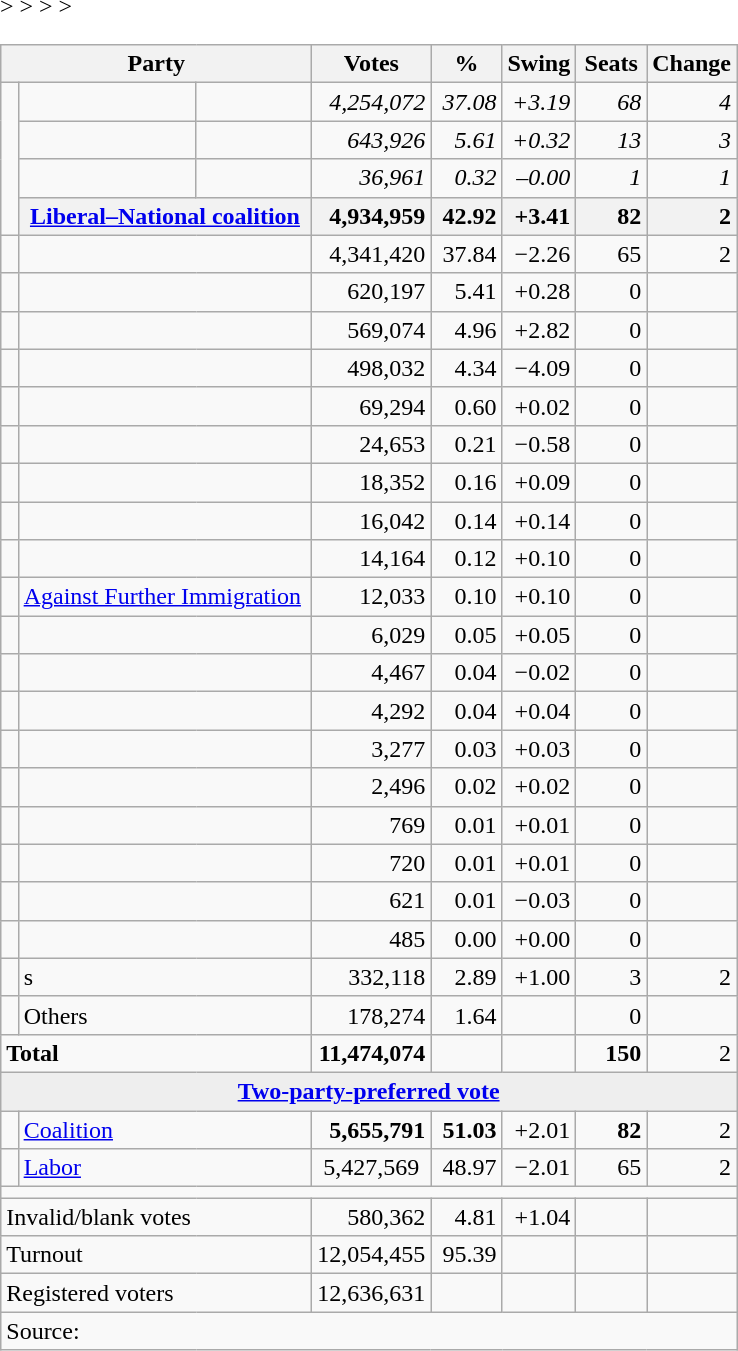<table class="wikitable">
<tr>
<th style="width:200px" colspan=3><strong>Party</strong></th>
<th style="width:70px; text-align:center;"><strong>Votes</strong></th>
<th style="width:40px; text-align:center;"><strong>%</strong></th>
<th style="width:40px; text-align:center;"><strong>Swing</strong></th>
<th style="width:40px; text-align:center;"><strong>Seats</strong></th>
<th style="width:40px; text-align:center;"><strong>Change</strong></th>
</tr>
<tr>
<td rowspan=4> </td>
<td> </td>
<td></td>
<td style="text-align:right;"><em>4,254,072</em></td>
<td style="text-align:right;"><em>37.08</em></td>
<td style="text-align:right;"><em>+3.19</em></td>
<td style="text-align:right;"><em>68</em></td>
<td style="text-align:right;"><em> 4</em></td>
</tr>
<tr>
<td> </td>
<td></td>
<td style="text-align:right;"><em>643,926</em></td>
<td style="text-align:right;"><em>5.61</em></td>
<td style="text-align:right;"><em>+0.32</em></td>
<td style="text-align:right;"><em>13</em></td>
<td style="text-align:right;"><em> 3</em></td>
</tr>
<tr>
<td> </td>
<td></td>
<td style="text-align:right;"><em>36,961</em></td>
<td style="text-align:right;"><em>0.32</em></td>
<td style="text-align:right;"><em>–0.00</em></td>
<td style="text-align:right;"><em>1</em></td>
<td style="text-align:right;"><em> 1</em></td>
</tr>
<tr>
<th colspan=2><a href='#'>Liberal–National coalition</a></th>
<th style="text-align:right;">4,934,959</th>
<th style="text-align:right;">42.92</th>
<th style="text-align:right;">+3.41</th>
<th style="text-align:right;">82</th>
<th style="text-align:right;"> 2</th>
</tr>
<tr>
<td> </td>
<td colspan=2></td>
<td style="text-align:right;">4,341,420</td>
<td style="text-align:right;">37.84</td>
<td style="text-align:right;">−2.26</td>
<td style="text-align:right;">65</td>
<td style="text-align:right;"> 2</td>
</tr>
<tr>
<td> </td>
<td colspan=2></td>
<td style="text-align:right;">620,197</td>
<td style="text-align:right;">5.41</td>
<td style="text-align:right;">+0.28</td>
<td style="text-align:right;">0</td>
<td style="text-align:right;"></td>
</tr>
<tr>
<td> </td>
<td colspan=2></td>
<td style="text-align:right;">569,074</td>
<td style="text-align:right;">4.96</td>
<td style="text-align:right;">+2.82</td>
<td style="text-align:right;">0</td>
<td style="text-align:right;"></td>
</tr>
<tr>
<td> </td>
<td colspan=2></td>
<td style="text-align:right;">498,032</td>
<td style="text-align:right;">4.34</td>
<td style="text-align:right;">−4.09</td>
<td style="text-align:right;">0</td>
<td style="text-align:right;"></td>
</tr>
<tr <noinclude>>
<td> </td>
<td colspan=2></td>
<td style="text-align:right;">69,294</td>
<td style="text-align:right;">0.60</td>
<td style="text-align:right;">+0.02</td>
<td style="text-align:right;">0</td>
<td style="text-align:right;"></td>
</tr>
<tr>
<td> </td>
<td colspan=2></td>
<td style="text-align:right;">24,653</td>
<td style="text-align:right;">0.21</td>
<td style="text-align:right;">−0.58</td>
<td style="text-align:right;">0</td>
<td style="text-align:right;"></td>
</tr>
<tr>
<td> </td>
<td colspan=2></td>
<td style="text-align:right;">18,352</td>
<td style="text-align:right;">0.16</td>
<td style="text-align:right;">+0.09</td>
<td style="text-align:right;">0</td>
<td style="text-align:right;"></td>
</tr>
<tr>
<td> </td>
<td colspan=2></td>
<td style="text-align:right;">16,042</td>
<td style="text-align:right;">0.14</td>
<td style="text-align:right;">+0.14</td>
<td style="text-align:right;">0</td>
<td style="text-align:right;"></td>
</tr>
<tr>
<td> </td>
<td colspan=2></td>
<td style="text-align:right;">14,164</td>
<td style="text-align:right;">0.12</td>
<td style="text-align:right;">+0.10</td>
<td style="text-align:right;">0</td>
<td style="text-align:right;"></td>
</tr>
<tr>
<td> </td>
<td colspan=2><a href='#'>Against Further Immigration</a></td>
<td style="text-align:right;">12,033</td>
<td style="text-align:right;">0.10</td>
<td style="text-align:right;">+0.10</td>
<td style="text-align:right;">0</td>
<td style="text-align:right;"></td>
</tr>
<tr>
<td> </td>
<td colspan=2></td>
<td style="text-align:right;">6,029</td>
<td style="text-align:right;">0.05</td>
<td style="text-align:right;">+0.05</td>
<td style="text-align:right;">0</td>
<td style="text-align:right;"></td>
</tr>
<tr>
<td> </td>
<td colspan=2></td>
<td style="text-align:right;">4,467</td>
<td style="text-align:right;">0.04</td>
<td style="text-align:right;">−0.02</td>
<td style="text-align:right;">0</td>
<td style="text-align:right;"></td>
</tr>
<tr>
<td> </td>
<td colspan=2></td>
<td style="text-align:right;">4,292</td>
<td style="text-align:right;">0.04</td>
<td style="text-align:right;">+0.04</td>
<td style="text-align:right;">0</td>
<td style="text-align:right;"></td>
</tr>
<tr>
<td> </td>
<td colspan=2></td>
<td style="text-align:right;">3,277</td>
<td style="text-align:right;">0.03</td>
<td style="text-align:right;">+0.03</td>
<td style="text-align:right;">0</td>
<td style="text-align:right;"></td>
</tr>
<tr>
<td> </td>
<td colspan=2></td>
<td style="text-align:right;">2,496</td>
<td style="text-align:right;">0.02</td>
<td style="text-align:right;">+0.02</td>
<td style="text-align:right;">0</td>
<td style="text-align:right;"></td>
</tr>
<tr>
<td> </td>
<td colspan=2></td>
<td style="text-align:right;">769</td>
<td style="text-align:right;">0.01</td>
<td style="text-align:right;">+0.01</td>
<td style="text-align:right;">0</td>
<td style="text-align:right;"></td>
</tr>
<tr>
<td> </td>
<td colspan=2></td>
<td style="text-align:right;">720</td>
<td style="text-align:right;">0.01</td>
<td style="text-align:right;">+0.01</td>
<td style="text-align:right;">0</td>
<td style="text-align:right;"></td>
</tr>
<tr>
<td> </td>
<td colspan=2></td>
<td style="text-align:right;">621</td>
<td style="text-align:right;">0.01</td>
<td style="text-align:right;">−0.03</td>
<td style="text-align:right;">0</td>
<td style="text-align:right;"></td>
</tr>
<tr>
<td> </td>
<td colspan=2></td>
<td style="text-align:right;">485</td>
<td style="text-align:right;">0.00</td>
<td style="text-align:right;">+0.00</td>
<td style="text-align:right;">0</td>
<td style="text-align:right;"></td>
</tr>
<tr </noinclude>>
<td> </td>
<td colspan=2>s</td>
<td style="text-align:right;">332,118</td>
<td style="text-align:right;">2.89</td>
<td style="text-align:right;">+1.00</td>
<td style="text-align:right;">3</td>
<td style="text-align:right;"> 2</td>
</tr>
<tr <includeonly>>
<td></td>
<td colspan=2>Others</td>
<td style="text-align:right;">178,274</td>
<td style="text-align:right;">1.64</td>
<td style="text-align:right;"></td>
<td style="text-align:right;">0</td>
<td style="text-align:right;"></td>
</tr>
<tr </includeonly>>
<td colspan="3" align="left"><strong>Total</strong></td>
<td style="text-align:right;"><strong>11,474,074</strong></td>
<td style="text-align:right;"> </td>
<td style="text-align:right;"> </td>
<td style="text-align:right;"><strong>150</strong></td>
<td style="text-align:right;"> 2</td>
</tr>
<tr>
<td colspan="9"  style="text-align:center; background:#eee;"><strong><a href='#'>Two-party-preferred vote</a></strong></td>
</tr>
<tr>
<td> </td>
<td colspan=2><a href='#'>Coalition</a></td>
<td style="text-align:right;"><strong>5,655,791</strong></td>
<td style="text-align:right;"><strong>51.03</strong></td>
<td style="text-align:right;">+2.01</td>
<td style="text-align:right;"><strong>82</strong></td>
<td style="text-align:right;"> 2</td>
</tr>
<tr>
<td> </td>
<td colspan=2><a href='#'>Labor</a></td>
<td style="text-align:center;">5,427,569</td>
<td style="text-align:right;">48.97</td>
<td style="text-align:right;">−2.01</td>
<td style="text-align:right;">65</td>
<td style="text-align:right;"> 2</td>
</tr>
<tr>
<td colspan="8"></td>
</tr>
<tr>
<td colspan="3" style="text-align:left;">Invalid/blank votes</td>
<td align=right>580,362</td>
<td align=right>4.81</td>
<td align=right>+1.04</td>
<td></td>
<td></td>
</tr>
<tr>
<td colspan="3" style="text-align:left;">Turnout</td>
<td align=right>12,054,455</td>
<td align=right>95.39</td>
<td align=right></td>
<td></td>
<td></td>
</tr>
<tr>
<td colspan="3" style="text-align:left;">Registered voters</td>
<td align=right>12,636,631</td>
<td></td>
<td></td>
<td></td>
<td></td>
</tr>
<tr>
<td colspan="8" align="left">Source: </td>
</tr>
</table>
